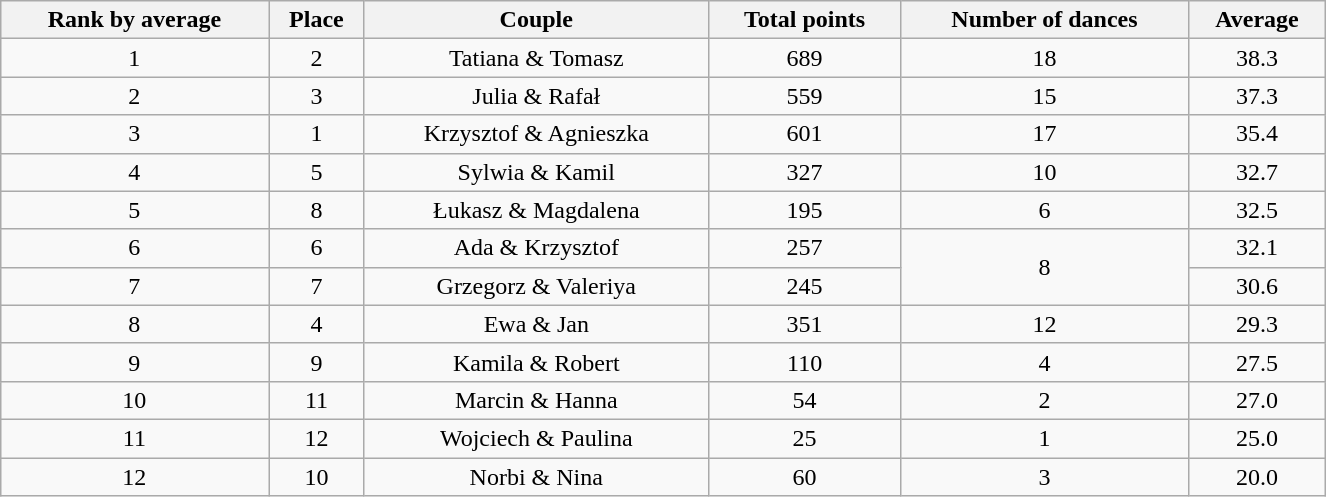<table class="wikitable sortable"  style="margin:auto; text-align:center; white-space:nowrap; width:70%;">
<tr>
<th>Rank by average</th>
<th>Place</th>
<th>Couple</th>
<th>Total points</th>
<th>Number of dances</th>
<th>Average </th>
</tr>
<tr>
<td>1</td>
<td>2</td>
<td>Tatiana & Tomasz</td>
<td>689</td>
<td>18</td>
<td>38.3</td>
</tr>
<tr>
<td>2</td>
<td>3</td>
<td>Julia & Rafał</td>
<td>559</td>
<td>15</td>
<td>37.3</td>
</tr>
<tr>
<td>3</td>
<td>1</td>
<td>Krzysztof & Agnieszka</td>
<td>601</td>
<td>17</td>
<td>35.4</td>
</tr>
<tr>
<td>4</td>
<td>5</td>
<td>Sylwia & Kamil</td>
<td>327</td>
<td>10</td>
<td>32.7</td>
</tr>
<tr>
<td>5</td>
<td>8</td>
<td>Łukasz & Magdalena</td>
<td>195</td>
<td>6</td>
<td>32.5</td>
</tr>
<tr>
<td>6</td>
<td>6</td>
<td>Ada & Krzysztof</td>
<td>257</td>
<td rowspan=2>8</td>
<td>32.1</td>
</tr>
<tr>
<td>7</td>
<td>7</td>
<td>Grzegorz & Valeriya</td>
<td>245</td>
<td>30.6</td>
</tr>
<tr>
<td>8</td>
<td>4</td>
<td>Ewa & Jan</td>
<td>351</td>
<td>12</td>
<td>29.3</td>
</tr>
<tr>
<td>9</td>
<td>9</td>
<td>Kamila & Robert</td>
<td>110</td>
<td>4</td>
<td>27.5</td>
</tr>
<tr>
<td>10</td>
<td>11</td>
<td>Marcin & Hanna</td>
<td>54</td>
<td>2</td>
<td>27.0</td>
</tr>
<tr>
<td>11</td>
<td>12</td>
<td>Wojciech & Paulina</td>
<td>25</td>
<td>1</td>
<td>25.0</td>
</tr>
<tr>
<td>12</td>
<td>10</td>
<td>Norbi & Nina</td>
<td>60</td>
<td>3</td>
<td>20.0</td>
</tr>
</table>
